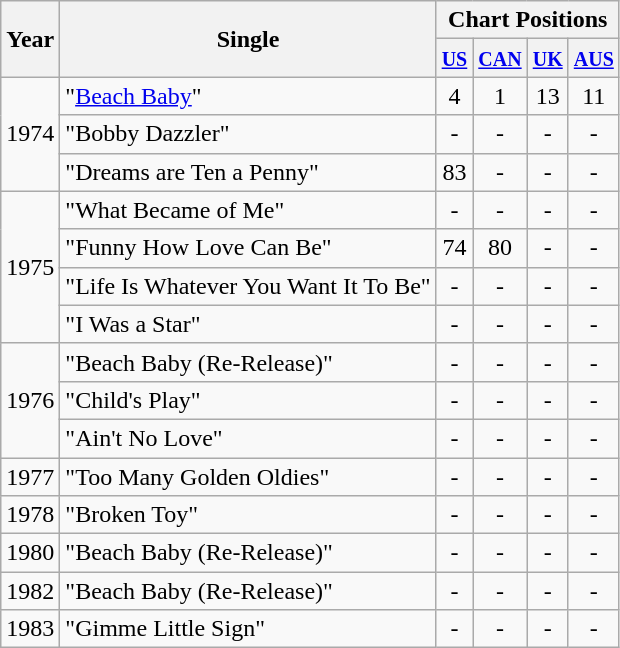<table class="wikitable">
<tr>
<th rowspan="2">Year</th>
<th rowspan="2">Single</th>
<th colspan="4">Chart Positions</th>
</tr>
<tr>
<th><small><a href='#'>US</a></small></th>
<th><small><a href='#'>CAN</a></small></th>
<th><small><a href='#'>UK</a></small></th>
<th><small><a href='#'>AUS</a></small></th>
</tr>
<tr>
<td rowspan="3">1974</td>
<td>"<a href='#'>Beach Baby</a>"</td>
<td align="center">4</td>
<td align="center">1</td>
<td align="center">13</td>
<td align="center">11</td>
</tr>
<tr>
<td>"Bobby Dazzler"</td>
<td align="center">-</td>
<td align="center">-</td>
<td align="center">-</td>
<td align="center">-</td>
</tr>
<tr>
<td>"Dreams are Ten a Penny"</td>
<td align="center">83</td>
<td align="center">-</td>
<td align="center">-</td>
<td align="center">-</td>
</tr>
<tr>
<td rowspan="4">1975</td>
<td>"What Became of Me"</td>
<td align="center">-</td>
<td align="center">-</td>
<td align="center">-</td>
<td align="center">-</td>
</tr>
<tr>
<td>"Funny How Love Can Be"</td>
<td align="center">74</td>
<td align="center">80</td>
<td align="center">-</td>
<td align="center">-</td>
</tr>
<tr>
<td>"Life Is Whatever You Want It To Be"</td>
<td align="center">-</td>
<td align="center">-</td>
<td align="center">-</td>
<td align="center">-</td>
</tr>
<tr>
<td>"I Was a Star"</td>
<td align="center">-</td>
<td align="center">-</td>
<td align="center">-</td>
<td align="center">-</td>
</tr>
<tr>
<td rowspan="3">1976</td>
<td>"Beach Baby (Re-Release)"</td>
<td align="center">-</td>
<td align="center">-</td>
<td align="center">-</td>
<td align="center">-</td>
</tr>
<tr>
<td>"Child's Play"</td>
<td align="center">-</td>
<td align="center">-</td>
<td align="center">-</td>
<td align="center">-</td>
</tr>
<tr>
<td>"Ain't No Love"</td>
<td align="center">-</td>
<td align="center">-</td>
<td align="center">-</td>
<td align="center">-</td>
</tr>
<tr>
<td rowspan="1">1977</td>
<td>"Too Many Golden Oldies"</td>
<td align="center">-</td>
<td align="center">-</td>
<td align="center">-</td>
<td align="center">-</td>
</tr>
<tr>
<td rowspan="1">1978</td>
<td>"Broken Toy"</td>
<td align="center">-</td>
<td align="center">-</td>
<td align="center">-</td>
<td align="center">-</td>
</tr>
<tr>
<td rowspan="1">1980</td>
<td>"Beach Baby (Re-Release)"</td>
<td align="center">-</td>
<td align="center">-</td>
<td align="center">-</td>
<td align="center">-</td>
</tr>
<tr>
<td rowspan="1">1982</td>
<td>"Beach Baby (Re-Release)"</td>
<td align="center">-</td>
<td align="center">-</td>
<td align="center">-</td>
<td align="center">-</td>
</tr>
<tr>
<td rowspan="1">1983</td>
<td>"Gimme Little Sign"</td>
<td align="center">-</td>
<td align="center">-</td>
<td align="center">-</td>
<td align="center">-</td>
</tr>
</table>
